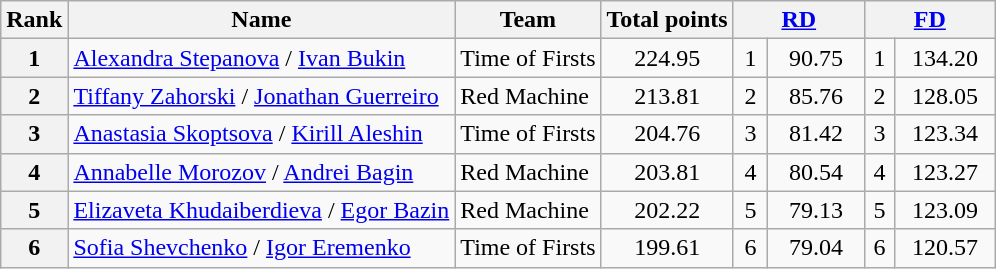<table class="wikitable sortable">
<tr>
<th>Rank</th>
<th>Name</th>
<th>Team</th>
<th>Total points</th>
<th colspan="2" width="80px"><a href='#'>RD</a></th>
<th colspan="2" width="80px"><a href='#'>FD</a></th>
</tr>
<tr>
<th>1</th>
<td><a href='#'>Alexandra Stepanova</a> / <a href='#'>Ivan Bukin</a></td>
<td>Time of Firsts</td>
<td align="center">224.95</td>
<td align="center">1</td>
<td align="center">90.75</td>
<td align="center">1</td>
<td align="center">134.20</td>
</tr>
<tr>
<th>2</th>
<td><a href='#'>Tiffany Zahorski</a> / <a href='#'>Jonathan Guerreiro</a></td>
<td>Red Machine</td>
<td align="center">213.81</td>
<td align="center">2</td>
<td align="center">85.76</td>
<td align="center">2</td>
<td align="center">128.05</td>
</tr>
<tr>
<th>3</th>
<td><a href='#'>Anastasia Skoptsova</a> / <a href='#'>Kirill Aleshin</a></td>
<td>Time of Firsts</td>
<td align="center">204.76</td>
<td align="center">3</td>
<td align="center">81.42</td>
<td align="center">3</td>
<td align="center">123.34</td>
</tr>
<tr>
<th>4</th>
<td><a href='#'>Annabelle Morozov</a> / <a href='#'>Andrei Bagin</a></td>
<td>Red Machine</td>
<td align="center">203.81</td>
<td align="center">4</td>
<td align="center">80.54</td>
<td align="center">4</td>
<td align="center">123.27</td>
</tr>
<tr>
<th>5</th>
<td><a href='#'>Elizaveta Khudaiberdieva</a> / <a href='#'>Egor Bazin</a></td>
<td>Red Machine</td>
<td align="center">202.22</td>
<td align="center">5</td>
<td align="center">79.13</td>
<td align="center">5</td>
<td align="center">123.09</td>
</tr>
<tr>
<th>6</th>
<td><a href='#'>Sofia Shevchenko</a> / <a href='#'>Igor Eremenko</a></td>
<td>Time of Firsts</td>
<td align="center">199.61</td>
<td align="center">6</td>
<td align="center">79.04</td>
<td align="center">6</td>
<td align="center">120.57</td>
</tr>
</table>
